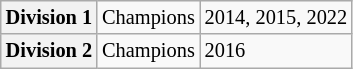<table class="wikitable" style="font-size:85%;">
<tr>
<th scope="row">Division 1</th>
<td>Champions</td>
<td>2014, 2015, 2022</td>
</tr>
<tr>
<th scope="row">Division 2</th>
<td>Champions</td>
<td>2016</td>
</tr>
</table>
